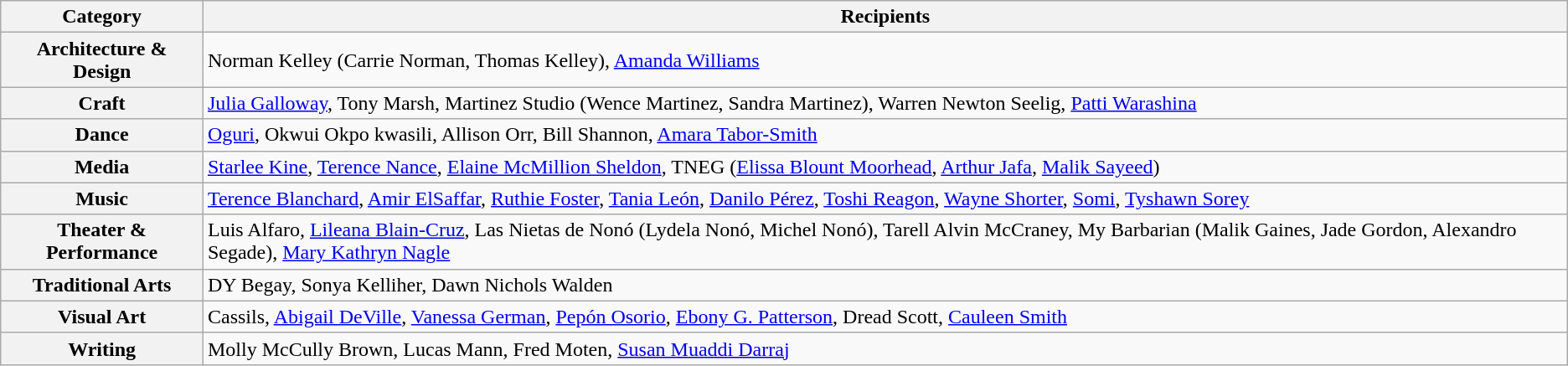<table class=wikitable>
<tr>
<th>Category</th>
<th>Recipients</th>
</tr>
<tr>
<th>Architecture & Design</th>
<td>Norman Kelley (Carrie Norman, Thomas Kelley), <a href='#'>Amanda Williams</a></td>
</tr>
<tr>
<th>Craft</th>
<td><a href='#'>Julia Galloway</a>, Tony Marsh, Martinez Studio (Wence Martinez, Sandra Martinez), Warren Newton Seelig, <a href='#'>Patti Warashina</a></td>
</tr>
<tr>
<th>Dance</th>
<td><a href='#'>Oguri</a>, Okwui Okpo kwasili, Allison Orr, Bill Shannon, <a href='#'>Amara Tabor-Smith</a></td>
</tr>
<tr>
<th>Media</th>
<td><a href='#'>Starlee Kine</a>, <a href='#'>Terence Nance</a>, <a href='#'>Elaine McMillion Sheldon</a>, TNEG (<a href='#'>Elissa Blount Moorhead</a>, <a href='#'>Arthur Jafa</a>, <a href='#'>Malik Sayeed</a>)</td>
</tr>
<tr>
<th>Music</th>
<td><a href='#'>Terence Blanchard</a>, <a href='#'>Amir ElSaffar</a>, <a href='#'>Ruthie Foster</a>, <a href='#'>Tania León</a>, <a href='#'>Danilo Pérez</a>, <a href='#'>Toshi Reagon</a>, <a href='#'>Wayne Shorter</a>, <a href='#'>Somi</a>, <a href='#'>Tyshawn Sorey</a></td>
</tr>
<tr>
<th>Theater & Performance</th>
<td>Luis Alfaro, <a href='#'>Lileana Blain-Cruz</a>, Las Nietas de Nonó (Lydela Nonó, Michel Nonó), Tarell Alvin McCraney, My Barbarian (Malik Gaines, Jade Gordon, Alexandro Segade), <a href='#'>Mary Kathryn Nagle</a></td>
</tr>
<tr>
<th>Traditional Arts</th>
<td>DY Begay, Sonya Kelliher, Dawn Nichols Walden</td>
</tr>
<tr>
<th>Visual Art</th>
<td>Cassils, <a href='#'>Abigail DeVille</a>, <a href='#'>Vanessa German</a>, <a href='#'>Pepón Osorio</a>, <a href='#'>Ebony G. Patterson</a>, Dread Scott, <a href='#'>Cauleen Smith</a></td>
</tr>
<tr>
<th>Writing</th>
<td>Molly McCully Brown, Lucas Mann, Fred Moten, <a href='#'>Susan Muaddi Darraj</a></td>
</tr>
</table>
